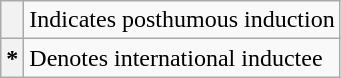<table class="wikitable plainrowheaders">
<tr>
<th scope="row" style="text-align:center"></th>
<td>Indicates posthumous induction</td>
</tr>
<tr>
<th scope="row" style="text-align:center">*</th>
<td>Denotes international inductee</td>
</tr>
</table>
